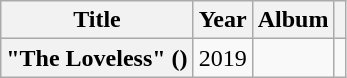<table class="wikitable plainrowheaders">
<tr>
<th scope="col">Title</th>
<th scope="col">Year</th>
<th>Album</th>
<th scope="col" class="unsortable"></th>
</tr>
<tr>
<th scope="row">"The Loveless" ()</th>
<td>2019</td>
<td></td>
<td style="text-align:center"></td>
</tr>
</table>
